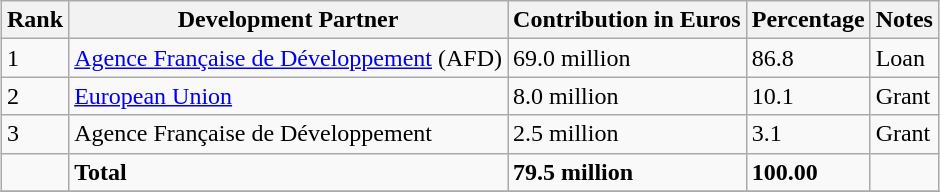<table class="wikitable sortable" style="margin: 0.5em auto">
<tr>
<th>Rank</th>
<th>Development Partner</th>
<th>Contribution in Euros</th>
<th>Percentage</th>
<th>Notes</th>
</tr>
<tr>
<td>1</td>
<td><a href='#'>Agence Française de Développement</a> (AFD)</td>
<td>69.0 million</td>
<td>86.8</td>
<td>Loan</td>
</tr>
<tr>
<td>2</td>
<td><a href='#'>European Union</a></td>
<td>8.0 million</td>
<td>10.1</td>
<td>Grant</td>
</tr>
<tr>
<td>3</td>
<td>Agence Française de Développement</td>
<td>2.5 million</td>
<td>3.1</td>
<td>Grant</td>
</tr>
<tr>
<td></td>
<td><strong>Total</strong></td>
<td><strong>79.5 million</strong></td>
<td><strong>100.00</strong></td>
<td></td>
</tr>
<tr>
</tr>
</table>
